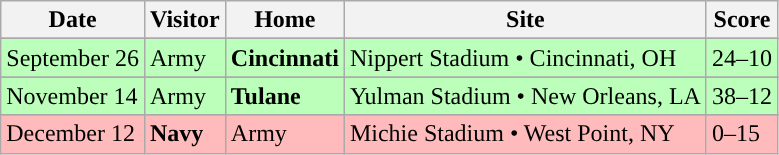<table class="wikitable">
<tr>
<th>Date</th>
<th>Visitor</th>
<th>Home</th>
<th>Site</th>
<th>Score</th>
</tr>
<tr>
</tr>
<tr style="background:#bfb">
<td>September 26</td>
<td>Army</td>
<td><strong>Cincinnati</strong></td>
<td>Nippert Stadium • Cincinnati, OH</td>
<td>24–10</td>
</tr>
<tr>
</tr>
<tr style="background:#bfb">
<td>November 14</td>
<td>Army</td>
<td><strong>Tulane</strong></td>
<td>Yulman Stadium • New Orleans, LA</td>
<td>38–12</td>
</tr>
<tr>
</tr>
<tr style="background:#fbb">
<td>December 12</td>
<td><strong>Navy</strong></td>
<td>Army</td>
<td>Michie Stadium • West Point, NY</td>
<td>0–15</td>
</tr>
</table>
